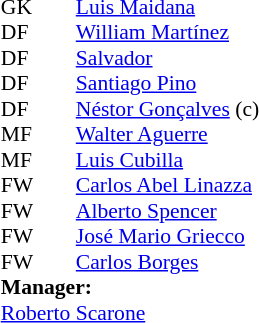<table style="font-size:90%" cellspacing="0" cellpadding="0" align=center>
<tr>
<td colspan="4"></td>
</tr>
<tr>
<th width=25></th>
<th width=25></th>
</tr>
<tr>
<td>GK</td>
<td></td>
<td> <a href='#'>Luis Maidana</a></td>
</tr>
<tr>
<td>DF</td>
<td></td>
<td> <a href='#'>William Martínez</a></td>
</tr>
<tr>
<td>DF</td>
<td></td>
<td> <a href='#'>Salvador</a></td>
</tr>
<tr>
<td>DF</td>
<td></td>
<td> <a href='#'>Santiago Pino</a></td>
</tr>
<tr>
<td>DF</td>
<td></td>
<td> <a href='#'>Néstor Gonçalves</a> (c)</td>
</tr>
<tr>
<td>MF</td>
<td></td>
<td> <a href='#'>Walter Aguerre</a></td>
</tr>
<tr>
<td>MF</td>
<td></td>
<td> <a href='#'>Luis Cubilla</a></td>
</tr>
<tr>
<td>FW</td>
<td></td>
<td> <a href='#'>Carlos Abel Linazza</a></td>
</tr>
<tr>
<td>FW</td>
<td></td>
<td> <a href='#'>Alberto Spencer</a></td>
</tr>
<tr>
<td>FW</td>
<td></td>
<td> <a href='#'>José Mario Griecco</a></td>
</tr>
<tr>
<td>FW</td>
<td></td>
<td> <a href='#'>Carlos Borges</a></td>
</tr>
<tr>
<td colspan=3><strong>Manager:</strong></td>
</tr>
<tr>
<td colspan=4> <a href='#'>Roberto Scarone</a></td>
</tr>
</table>
